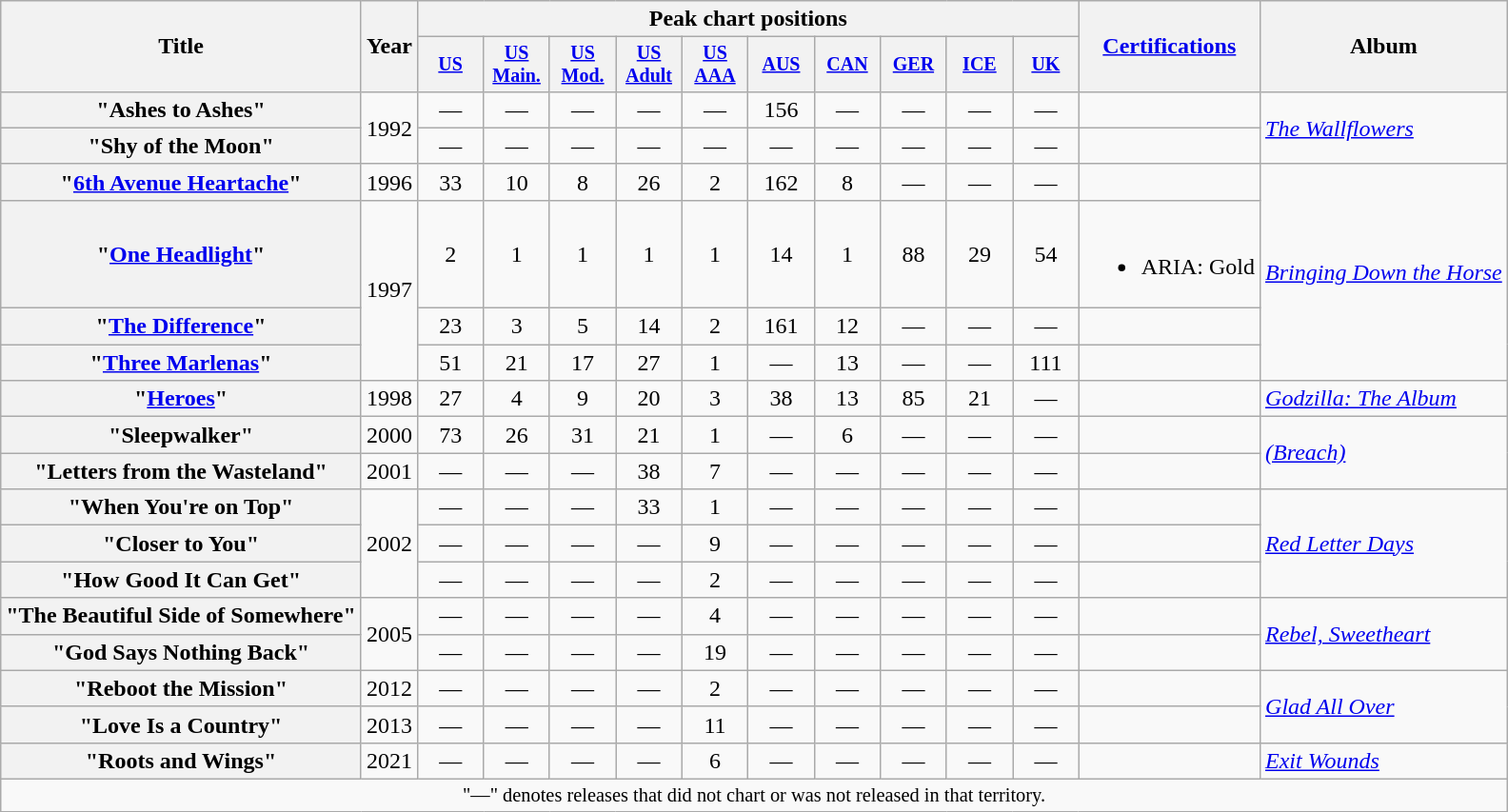<table class="wikitable plainrowheaders" style="text-align:center;">
<tr>
<th rowspan="2">Title</th>
<th rowspan="2">Year</th>
<th colspan="10">Peak chart positions</th>
<th scope="col" rowspan="2"><a href='#'>Certifications</a></th>
<th rowspan="2">Album</th>
</tr>
<tr style="font-size:smaller;">
<th style="width:40px;"><a href='#'>US</a><br></th>
<th style="width:40px;"><a href='#'>US Main.</a><br></th>
<th style="width:40px;"><a href='#'>US Mod.</a><br></th>
<th style="width:40px;"><a href='#'>US Adult</a><br></th>
<th style="width:40px;"><a href='#'>US AAA</a><br></th>
<th style="width:40px;"><a href='#'>AUS</a><br></th>
<th style="width:40px;"><a href='#'>CAN</a><br></th>
<th style="width:40px;"><a href='#'>GER</a><br></th>
<th style="width:40px;"><a href='#'>ICE</a><br></th>
<th style="width:40px;"><a href='#'>UK</a><br></th>
</tr>
<tr>
<th scope="row">"Ashes to Ashes"</th>
<td rowspan="2">1992</td>
<td>—</td>
<td>—</td>
<td>—</td>
<td>—</td>
<td>—</td>
<td>156</td>
<td>—</td>
<td>—</td>
<td>—</td>
<td>—</td>
<td></td>
<td style="text-align:left;" rowspan="2"><em><a href='#'>The Wallflowers</a></em></td>
</tr>
<tr>
<th scope="row">"Shy of the Moon"</th>
<td>—</td>
<td>—</td>
<td>—</td>
<td>—</td>
<td>—</td>
<td>—</td>
<td>—</td>
<td>—</td>
<td>—</td>
<td>—</td>
<td></td>
</tr>
<tr>
<th scope="row">"<a href='#'>6th Avenue Heartache</a>"</th>
<td>1996</td>
<td>33</td>
<td>10</td>
<td>8</td>
<td>26</td>
<td>2</td>
<td>162</td>
<td>8</td>
<td>—</td>
<td>—</td>
<td>—</td>
<td></td>
<td style="text-align:left;" rowspan="4"><em><a href='#'>Bringing Down the Horse</a></em></td>
</tr>
<tr>
<th scope="row">"<a href='#'>One Headlight</a>"</th>
<td rowspan="3">1997</td>
<td>2</td>
<td>1</td>
<td>1</td>
<td>1</td>
<td>1</td>
<td>14</td>
<td>1</td>
<td>88</td>
<td>29</td>
<td>54</td>
<td><br><ul><li>ARIA: Gold</li></ul></td>
</tr>
<tr>
<th scope="row">"<a href='#'>The Difference</a>"</th>
<td>23</td>
<td>3</td>
<td>5</td>
<td>14</td>
<td>2</td>
<td>161</td>
<td>12</td>
<td>—</td>
<td>—</td>
<td>—</td>
<td></td>
</tr>
<tr>
<th scope="row">"<a href='#'>Three Marlenas</a>"</th>
<td>51</td>
<td>21</td>
<td>17</td>
<td>27</td>
<td>1</td>
<td>—</td>
<td>13</td>
<td>—</td>
<td>—</td>
<td>111</td>
<td></td>
</tr>
<tr>
<th scope="row">"<a href='#'>Heroes</a>"</th>
<td>1998</td>
<td>27</td>
<td>4</td>
<td>9</td>
<td>20</td>
<td>3</td>
<td>38</td>
<td>13</td>
<td>85</td>
<td>21</td>
<td>—</td>
<td></td>
<td style="text-align:left;"><em><a href='#'>Godzilla: The Album</a></em></td>
</tr>
<tr>
<th scope="row">"Sleepwalker"</th>
<td>2000</td>
<td>73</td>
<td>26</td>
<td>31</td>
<td>21</td>
<td>1</td>
<td>—</td>
<td>6<br></td>
<td>—</td>
<td>—</td>
<td>—</td>
<td></td>
<td style="text-align:left;" rowspan="2"><em><a href='#'>(Breach)</a></em></td>
</tr>
<tr>
<th scope="row">"Letters from the Wasteland"</th>
<td>2001</td>
<td>—</td>
<td>—</td>
<td>—</td>
<td>38</td>
<td>7</td>
<td>—</td>
<td>—</td>
<td>—</td>
<td>—</td>
<td>—</td>
<td></td>
</tr>
<tr>
<th scope="row">"When You're on Top"</th>
<td rowspan="3">2002</td>
<td>—</td>
<td>—</td>
<td>—</td>
<td>33</td>
<td>1</td>
<td>—</td>
<td>—</td>
<td>—</td>
<td>—</td>
<td>—</td>
<td></td>
<td style="text-align:left;" rowspan="3"><em><a href='#'>Red Letter Days</a></em></td>
</tr>
<tr>
<th scope="row">"Closer to You"</th>
<td>—</td>
<td>—</td>
<td>—</td>
<td>—</td>
<td>9</td>
<td>—</td>
<td>—</td>
<td>—</td>
<td>—</td>
<td>—</td>
<td></td>
</tr>
<tr>
<th scope="row">"How Good It Can Get"</th>
<td>—</td>
<td>—</td>
<td>—</td>
<td>—</td>
<td>2</td>
<td>—</td>
<td>—</td>
<td>—</td>
<td>—</td>
<td>—</td>
<td></td>
</tr>
<tr>
<th scope="row">"The Beautiful Side of Somewhere"</th>
<td rowspan="2">2005</td>
<td>—</td>
<td>—</td>
<td>—</td>
<td>—</td>
<td>4</td>
<td>—</td>
<td>—</td>
<td>—</td>
<td>—</td>
<td>—</td>
<td></td>
<td style="text-align:left;" rowspan="2"><em><a href='#'>Rebel, Sweetheart</a></em></td>
</tr>
<tr>
<th scope="row">"God Says Nothing Back"</th>
<td>—</td>
<td>—</td>
<td>—</td>
<td>—</td>
<td>19</td>
<td>—</td>
<td>—</td>
<td>—</td>
<td>—</td>
<td>—</td>
<td></td>
</tr>
<tr>
<th scope="row">"Reboot the Mission"</th>
<td>2012</td>
<td>—</td>
<td>—</td>
<td>—</td>
<td>—</td>
<td>2</td>
<td>—</td>
<td>—</td>
<td>—</td>
<td>—</td>
<td>—</td>
<td></td>
<td style="text-align:left;" rowspan="2"><em><a href='#'>Glad All Over</a></em></td>
</tr>
<tr>
<th scope="row">"Love Is a Country"</th>
<td>2013</td>
<td>—</td>
<td>—</td>
<td>—</td>
<td>—</td>
<td>11</td>
<td>—</td>
<td>—</td>
<td>—</td>
<td>—</td>
<td>—</td>
<td></td>
</tr>
<tr>
<th scope="row">"Roots and Wings"</th>
<td>2021</td>
<td>—</td>
<td>—</td>
<td>—</td>
<td>—</td>
<td>6</td>
<td>—</td>
<td>—</td>
<td>—</td>
<td>—</td>
<td>—</td>
<td></td>
<td style="text-align:left;"><em><a href='#'>Exit Wounds</a></em></td>
</tr>
<tr>
<td colspan="14" style="font-size:85%">"—" denotes releases that did not chart or was not released in that territory.</td>
</tr>
</table>
